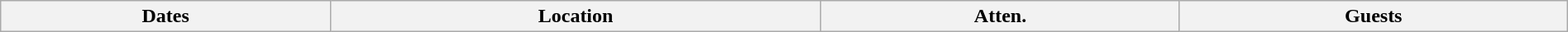<table class="wikitable" width="100%">
<tr>
<th>Dates</th>
<th>Location</th>
<th>Atten.</th>
<th>Guests<br>


















</th>
</tr>
</table>
